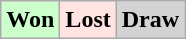<table class="wikitable">
<tr>
<td bgcolor="#ccffcc"><strong>Won</strong></td>
<td bgcolor="FFE4E1"><strong>Lost</strong></td>
<td bgcolor="lightgrey"><strong>Draw</strong></td>
</tr>
</table>
